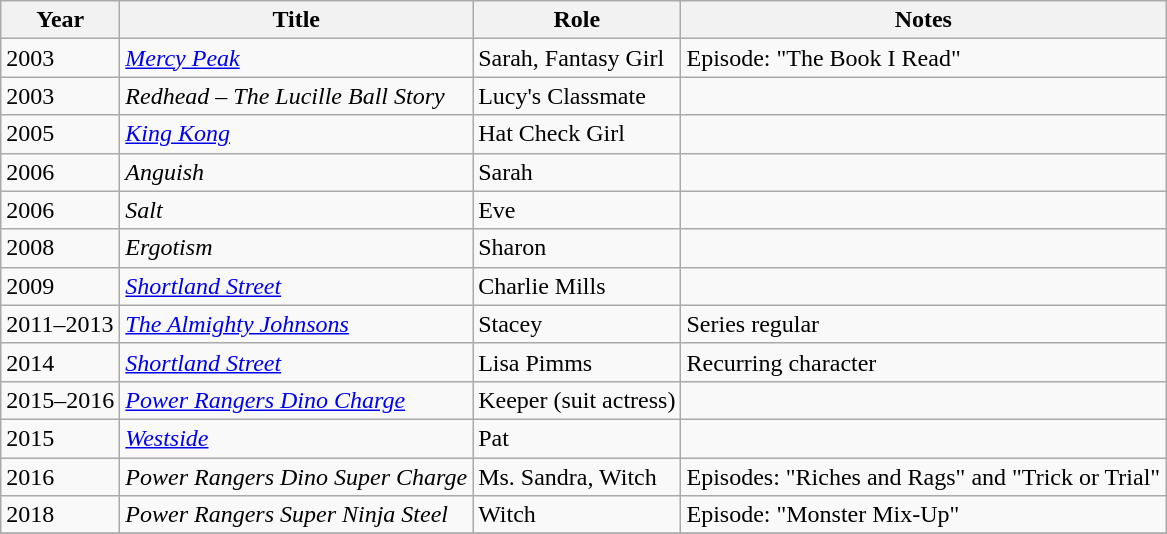<table class="wikitable sortable">
<tr>
<th>Year</th>
<th>Title</th>
<th>Role</th>
<th class="unsortable">Notes</th>
</tr>
<tr>
<td>2003</td>
<td><em><a href='#'>Mercy Peak</a></em></td>
<td>Sarah, Fantasy Girl</td>
<td>Episode: "The Book I Read"</td>
</tr>
<tr>
<td>2003</td>
<td><em>Redhead – The Lucille Ball Story</em></td>
<td>Lucy's Classmate</td>
<td></td>
</tr>
<tr>
<td>2005</td>
<td><em><a href='#'>King Kong</a></em></td>
<td>Hat Check Girl</td>
<td></td>
</tr>
<tr>
<td>2006</td>
<td><em>Anguish</em></td>
<td>Sarah</td>
<td></td>
</tr>
<tr>
<td>2006</td>
<td><em>Salt</em></td>
<td>Eve</td>
<td></td>
</tr>
<tr>
<td>2008</td>
<td><em>Ergotism</em></td>
<td>Sharon</td>
<td></td>
</tr>
<tr>
<td>2009</td>
<td><em><a href='#'>Shortland Street</a></em></td>
<td>Charlie Mills</td>
<td></td>
</tr>
<tr>
<td>2011–2013</td>
<td><em><a href='#'>The Almighty Johnsons</a></em></td>
<td>Stacey</td>
<td>Series regular</td>
</tr>
<tr>
<td>2014</td>
<td><em><a href='#'>Shortland Street</a></em></td>
<td>Lisa Pimms</td>
<td>Recurring character</td>
</tr>
<tr>
<td>2015–2016</td>
<td><em><a href='#'>Power Rangers Dino Charge</a></em></td>
<td>Keeper (suit actress)</td>
<td></td>
</tr>
<tr>
<td>2015</td>
<td><em><a href='#'>Westside</a></em></td>
<td>Pat</td>
<td></td>
</tr>
<tr>
<td>2016</td>
<td><em>Power Rangers Dino Super Charge</em></td>
<td>Ms. Sandra, Witch</td>
<td>Episodes: "Riches and Rags" and "Trick or Trial"</td>
</tr>
<tr>
<td>2018</td>
<td><em>Power Rangers Super Ninja Steel</em></td>
<td>Witch</td>
<td>Episode: "Monster Mix-Up"</td>
</tr>
<tr>
</tr>
</table>
